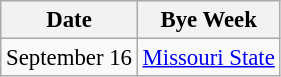<table class="wikitable" style="font-size:95%;">
<tr>
<th>Date</th>
<th>Bye Week</th>
</tr>
<tr>
<td>September 16</td>
<td><a href='#'>Missouri State</a></td>
</tr>
</table>
